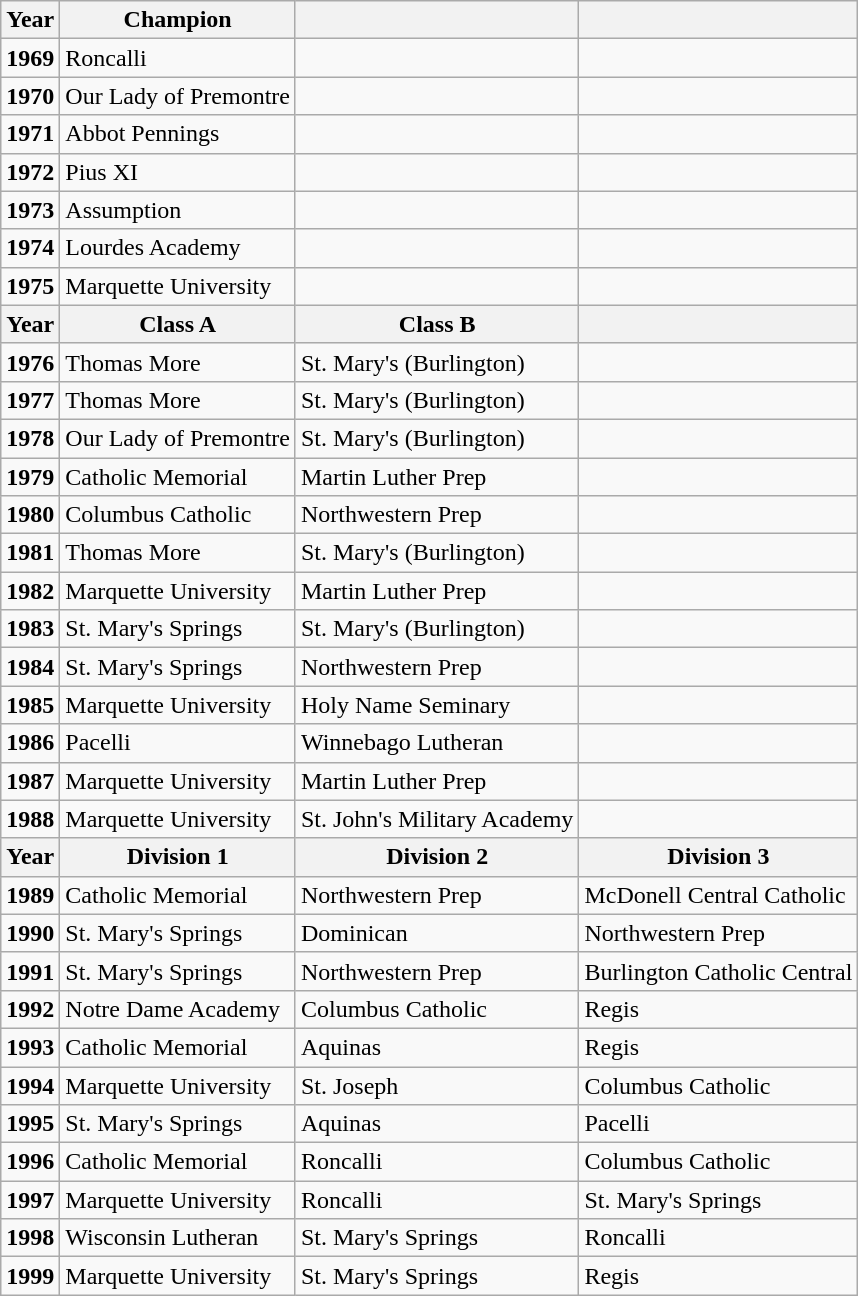<table class="wikitable mw-collapsible mw-collapsed">
<tr>
<th>Year</th>
<th>Champion</th>
<th></th>
<th></th>
</tr>
<tr>
<td><strong>1969</strong></td>
<td>Roncalli</td>
<td></td>
<td></td>
</tr>
<tr>
<td><strong>1970</strong></td>
<td>Our Lady of Premontre</td>
<td></td>
<td></td>
</tr>
<tr>
<td><strong>1971</strong></td>
<td>Abbot Pennings</td>
<td></td>
<td></td>
</tr>
<tr>
<td><strong>1972</strong></td>
<td>Pius XI</td>
<td></td>
<td></td>
</tr>
<tr>
<td><strong>1973</strong></td>
<td>Assumption</td>
<td></td>
<td></td>
</tr>
<tr>
<td><strong>1974</strong></td>
<td>Lourdes Academy</td>
<td></td>
<td></td>
</tr>
<tr>
<td><strong>1975</strong></td>
<td>Marquette University</td>
<td></td>
<td></td>
</tr>
<tr>
<th>Year</th>
<th>Class A</th>
<th>Class B</th>
<th></th>
</tr>
<tr>
<td><strong>1976</strong></td>
<td>Thomas More</td>
<td>St. Mary's (Burlington)</td>
<td></td>
</tr>
<tr>
<td><strong>1977</strong></td>
<td>Thomas More</td>
<td>St. Mary's (Burlington)</td>
<td></td>
</tr>
<tr>
<td><strong>1978</strong></td>
<td>Our Lady of Premontre</td>
<td>St. Mary's (Burlington)</td>
<td></td>
</tr>
<tr>
<td><strong>1979</strong></td>
<td>Catholic Memorial</td>
<td>Martin Luther Prep</td>
<td></td>
</tr>
<tr>
<td><strong>1980</strong></td>
<td>Columbus Catholic</td>
<td>Northwestern Prep</td>
<td></td>
</tr>
<tr>
<td><strong>1981</strong></td>
<td>Thomas More</td>
<td>St. Mary's (Burlington)</td>
<td></td>
</tr>
<tr>
<td><strong>1982</strong></td>
<td>Marquette University</td>
<td>Martin Luther Prep</td>
<td></td>
</tr>
<tr>
<td><strong>1983</strong></td>
<td>St. Mary's Springs</td>
<td>St. Mary's (Burlington)</td>
<td></td>
</tr>
<tr>
<td><strong>1984</strong></td>
<td>St. Mary's Springs</td>
<td>Northwestern Prep</td>
<td></td>
</tr>
<tr>
<td><strong>1985</strong></td>
<td>Marquette University</td>
<td>Holy Name Seminary</td>
<td></td>
</tr>
<tr>
<td><strong>1986</strong></td>
<td>Pacelli</td>
<td>Winnebago Lutheran</td>
<td></td>
</tr>
<tr>
<td><strong>1987</strong></td>
<td>Marquette University</td>
<td>Martin Luther Prep</td>
<td></td>
</tr>
<tr>
<td><strong>1988</strong></td>
<td>Marquette University</td>
<td>St. John's Military Academy</td>
<td></td>
</tr>
<tr>
<th>Year</th>
<th>Division 1</th>
<th>Division 2</th>
<th>Division 3</th>
</tr>
<tr>
<td><strong>1989</strong></td>
<td>Catholic Memorial</td>
<td>Northwestern Prep</td>
<td>McDonell Central Catholic</td>
</tr>
<tr>
<td><strong>1990</strong></td>
<td>St. Mary's Springs</td>
<td>Dominican</td>
<td>Northwestern Prep</td>
</tr>
<tr>
<td><strong>1991</strong></td>
<td>St. Mary's Springs</td>
<td>Northwestern Prep</td>
<td>Burlington Catholic Central</td>
</tr>
<tr>
<td><strong>1992</strong></td>
<td>Notre Dame Academy</td>
<td>Columbus Catholic</td>
<td>Regis</td>
</tr>
<tr>
<td><strong>1993</strong></td>
<td>Catholic Memorial</td>
<td>Aquinas</td>
<td>Regis</td>
</tr>
<tr>
<td><strong>1994</strong></td>
<td>Marquette University</td>
<td>St. Joseph</td>
<td>Columbus Catholic</td>
</tr>
<tr>
<td><strong>1995</strong></td>
<td>St. Mary's Springs</td>
<td>Aquinas</td>
<td>Pacelli</td>
</tr>
<tr>
<td><strong>1996</strong></td>
<td>Catholic Memorial</td>
<td>Roncalli</td>
<td>Columbus Catholic</td>
</tr>
<tr>
<td><strong>1997</strong></td>
<td>Marquette University</td>
<td>Roncalli</td>
<td>St. Mary's Springs</td>
</tr>
<tr>
<td><strong>1998</strong></td>
<td>Wisconsin Lutheran</td>
<td>St. Mary's Springs</td>
<td>Roncalli</td>
</tr>
<tr>
<td><strong>1999</strong></td>
<td>Marquette University</td>
<td>St. Mary's Springs</td>
<td>Regis</td>
</tr>
</table>
